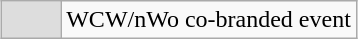<table class="wikitable" style="margin: 0 auto">
<tr>
<td style="background:#ddd; width:2em"></td>
<td>WCW/nWo co-branded event</td>
</tr>
</table>
